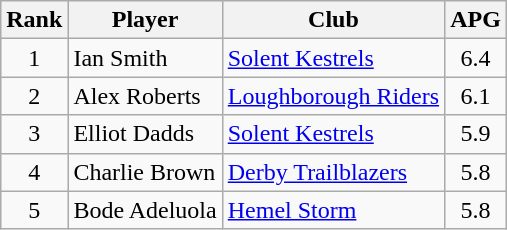<table class="wikitable" style="text-align:center">
<tr>
<th>Rank</th>
<th>Player</th>
<th>Club</th>
<th>APG</th>
</tr>
<tr>
<td rowspan="1">1</td>
<td align="left"> Ian Smith</td>
<td align="left"><a href='#'>Solent Kestrels</a></td>
<td rowspan="1">6.4</td>
</tr>
<tr>
<td rowspan="1">2</td>
<td align="left"> Alex Roberts</td>
<td align="left"><a href='#'>Loughborough Riders</a></td>
<td rowspan="1">6.1</td>
</tr>
<tr>
<td rowspan="1">3</td>
<td align="left"> Elliot Dadds</td>
<td align="left"><a href='#'>Solent Kestrels</a></td>
<td rowspan="1">5.9</td>
</tr>
<tr>
<td rowspan="1">4</td>
<td align="left"> Charlie Brown</td>
<td align="left"><a href='#'>Derby Trailblazers</a></td>
<td rowspan="1">5.8</td>
</tr>
<tr>
<td rowspan="1">5</td>
<td align="left"> Bode Adeluola</td>
<td align="left"><a href='#'>Hemel Storm</a></td>
<td rowspan="1">5.8</td>
</tr>
</table>
